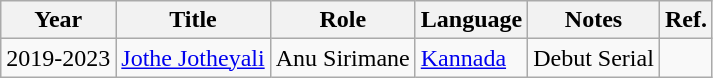<table class="wikitable">
<tr>
<th>Year</th>
<th>Title</th>
<th>Role</th>
<th>Language</th>
<th>Notes</th>
<th>Ref.</th>
</tr>
<tr>
<td>2019-2023</td>
<td><a href='#'>Jothe Jotheyali</a></td>
<td>Anu Sirimane</td>
<td><a href='#'>Kannada</a></td>
<td>Debut Serial</td>
<td></td>
</tr>
</table>
